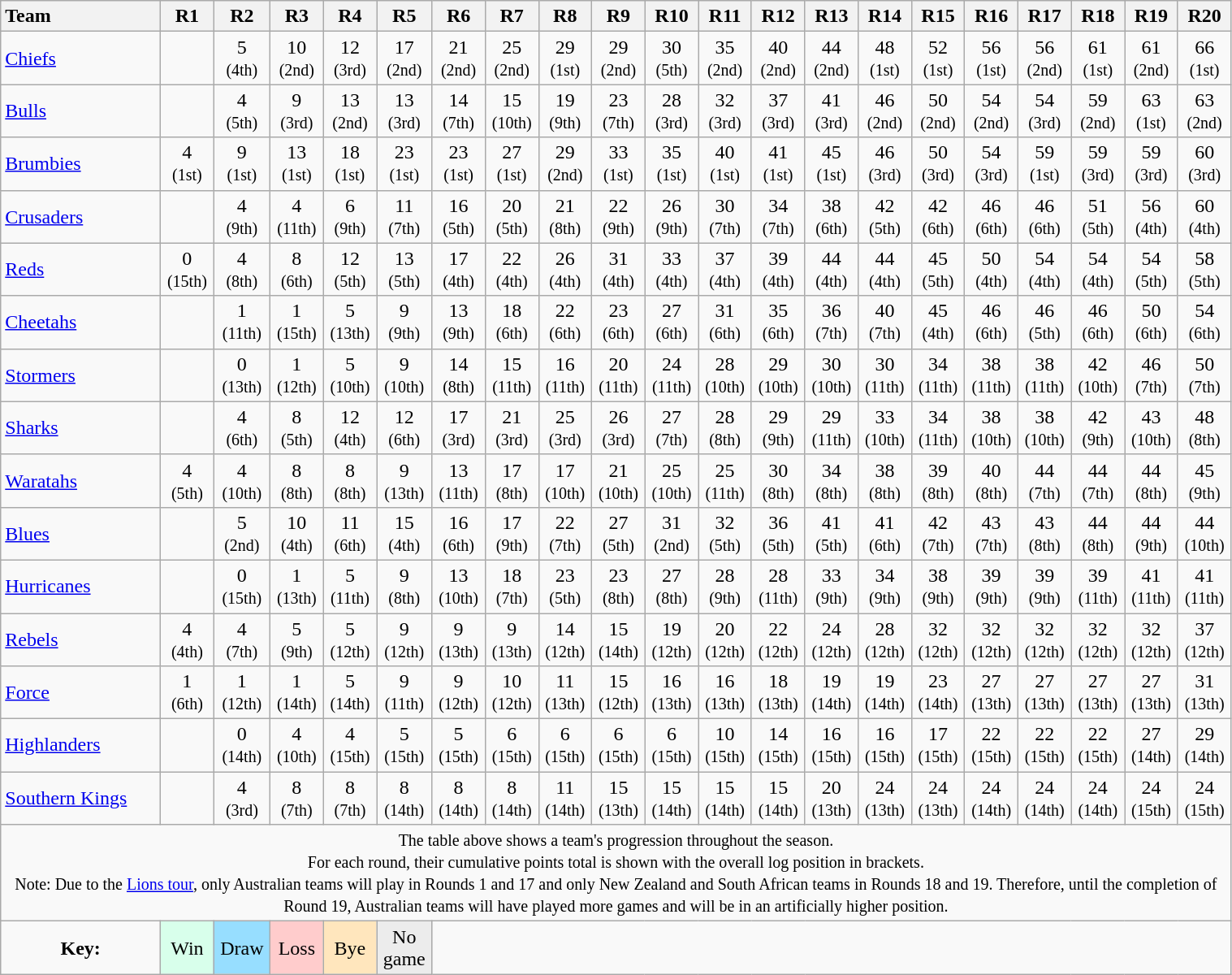<table class="wikitable" style="text-align:center;width:80%">
<tr>
<th style="text-align:left;width:12%">Team</th>
<th style="width:4%">R1</th>
<th style="width:4%">R2</th>
<th style="width:4%">R3</th>
<th style="width:4%">R4</th>
<th style="width:4%">R5</th>
<th style="width:4%">R6</th>
<th style="width:4%">R7</th>
<th style="width:4%">R8</th>
<th style="width:4%">R9</th>
<th style="width:4%">R10</th>
<th style="width:4%">R11</th>
<th style="width:4%">R12</th>
<th style="width:4%">R13</th>
<th style="width:4%">R14</th>
<th style="width:4%">R15</th>
<th style="width:4%">R16</th>
<th style="width:4%">R17</th>
<th style="width:4%">R18</th>
<th style="width:4%">R19</th>
<th style="width:4%">R20</th>
</tr>
<tr>
<td style="text-align:left"><a href='#'>Chiefs</a></td>
<td> </td>
<td>5<br><small>(4th)</small></td>
<td>10<br><small>(2nd)</small></td>
<td>12<br><small>(3rd)</small></td>
<td>17<br><small>(2nd)</small></td>
<td>21<br><small>(2nd)</small></td>
<td>25<br><small>(2nd)</small></td>
<td>29<br><small>(1st)</small></td>
<td>29<br><small>(2nd)</small></td>
<td>30<br><small>(5th)</small></td>
<td>35<br><small>(2nd)</small></td>
<td>40<br><small>(2nd)</small></td>
<td>44<br><small>(2nd)</small></td>
<td>48<br><small>(1st)</small></td>
<td>52<br><small>(1st)</small></td>
<td>56<br><small>(1st)</small></td>
<td>56<br><small>(2nd)</small></td>
<td>61<br><small>(1st)</small></td>
<td>61<br><small>(2nd)</small></td>
<td>66<br><small>(1st)</small></td>
</tr>
<tr>
<td style="text-align:left"><a href='#'>Bulls</a></td>
<td> </td>
<td>4<br><small>(5th)</small></td>
<td>9<br><small>(3rd)</small></td>
<td>13<br><small>(2nd)</small></td>
<td>13<br><small>(3rd)</small></td>
<td>14<br><small>(7th)</small></td>
<td>15<br><small>(10th)</small></td>
<td>19<br><small>(9th)</small></td>
<td>23<br><small>(7th)</small></td>
<td>28<br><small>(3rd)</small></td>
<td>32<br><small>(3rd)</small></td>
<td>37<br><small>(3rd)</small></td>
<td>41<br><small>(3rd)</small></td>
<td>46<br><small>(2nd)</small></td>
<td>50<br><small>(2nd)</small></td>
<td>54<br><small>(2nd)</small></td>
<td>54<br><small>(3rd)</small></td>
<td>59<br><small>(2nd)</small></td>
<td>63<br><small>(1st)</small></td>
<td>63<br><small>(2nd)</small></td>
</tr>
<tr>
<td style="text-align:left"><a href='#'>Brumbies</a></td>
<td>4<br><small>(1st)</small></td>
<td>9<br><small>(1st)</small></td>
<td>13<br><small>(1st)</small></td>
<td>18<br><small>(1st)</small></td>
<td>23<br><small>(1st)</small></td>
<td>23<br><small>(1st)</small></td>
<td>27<br><small>(1st)</small></td>
<td>29<br><small>(2nd)</small></td>
<td>33<br><small>(1st)</small></td>
<td>35<br><small>(1st)</small></td>
<td>40<br><small>(1st)</small></td>
<td>41<br><small>(1st)</small></td>
<td>45<br><small>(1st)</small></td>
<td>46<br><small>(3rd)</small></td>
<td>50<br><small>(3rd)</small></td>
<td>54<br><small>(3rd)</small></td>
<td>59<br><small>(1st)</small></td>
<td>59<br><small>(3rd)</small></td>
<td>59<br><small>(3rd)</small></td>
<td>60<br><small>(3rd)</small></td>
</tr>
<tr>
<td style="text-align:left"><a href='#'>Crusaders</a></td>
<td> </td>
<td>4<br><small>(9th)</small></td>
<td>4<br><small>(11th)</small></td>
<td>6<br><small>(9th)</small></td>
<td>11<br><small>(7th)</small></td>
<td>16<br><small>(5th)</small></td>
<td>20<br><small>(5th)</small></td>
<td>21<br><small>(8th)</small></td>
<td>22<br><small>(9th)</small></td>
<td>26<br><small>(9th)</small></td>
<td>30<br><small>(7th)</small></td>
<td>34<br><small>(7th)</small></td>
<td>38<br><small>(6th)</small></td>
<td>42<br><small>(5th)</small></td>
<td>42<br><small>(6th)</small></td>
<td>46<br><small>(6th)</small></td>
<td>46<br><small>(6th)</small></td>
<td>51<br><small>(5th)</small></td>
<td>56<br><small>(4th)</small></td>
<td>60<br><small>(4th)</small></td>
</tr>
<tr>
<td style="text-align:left"><a href='#'>Reds</a></td>
<td>0<br><small>(15th)</small></td>
<td>4<br><small>(8th)</small></td>
<td>8<br><small>(6th)</small></td>
<td>12<br><small>(5th)</small></td>
<td>13<br><small>(5th)</small></td>
<td>17<br><small>(4th)</small></td>
<td>22<br><small>(4th)</small></td>
<td>26<br><small>(4th)</small></td>
<td>31<br><small>(4th)</small></td>
<td>33<br><small>(4th)</small></td>
<td>37<br><small>(4th)</small></td>
<td>39<br><small>(4th)</small></td>
<td>44<br><small>(4th)</small></td>
<td>44<br><small>(4th)</small></td>
<td>45<br><small>(5th)</small></td>
<td>50<br><small>(4th)</small></td>
<td>54<br><small>(4th)</small></td>
<td>54<br><small>(4th)</small></td>
<td>54<br><small>(5th)</small></td>
<td>58<br><small>(5th)</small></td>
</tr>
<tr>
<td style="text-align:left"><a href='#'>Cheetahs</a></td>
<td> </td>
<td>1<br><small>(11th)</small></td>
<td>1<br><small>(15th)</small></td>
<td>5<br><small>(13th)</small></td>
<td>9<br><small>(9th)</small></td>
<td>13<br><small>(9th)</small></td>
<td>18<br><small>(6th)</small></td>
<td>22<br><small>(6th)</small></td>
<td>23<br><small>(6th)</small></td>
<td>27<br><small>(6th)</small></td>
<td>31<br><small>(6th)</small></td>
<td>35<br><small>(6th)</small></td>
<td>36<br><small>(7th)</small></td>
<td>40<br><small>(7th)</small></td>
<td>45<br><small>(4th)</small></td>
<td>46<br><small>(6th)</small></td>
<td>46<br><small>(5th)</small></td>
<td>46<br><small>(6th)</small></td>
<td>50<br><small>(6th)</small></td>
<td>54<br><small>(6th)</small></td>
</tr>
<tr>
<td style="text-align:left"><a href='#'>Stormers</a></td>
<td> </td>
<td>0<br><small>(13th)</small></td>
<td>1<br><small>(12th)</small></td>
<td>5<br><small>(10th)</small></td>
<td>9<br><small>(10th)</small></td>
<td>14<br><small>(8th)</small></td>
<td>15<br><small>(11th)</small></td>
<td>16<br><small>(11th)</small></td>
<td>20<br><small>(11th)</small></td>
<td>24<br><small>(11th)</small></td>
<td>28<br><small>(10th)</small></td>
<td>29<br><small>(10th)</small></td>
<td>30<br><small>(10th)</small></td>
<td>30<br><small>(11th)</small></td>
<td>34<br><small>(11th)</small></td>
<td>38<br><small>(11th)</small></td>
<td>38<br><small>(11th)</small></td>
<td>42<br><small>(10th)</small></td>
<td>46<br><small>(7th)</small></td>
<td>50<br><small>(7th)</small></td>
</tr>
<tr>
<td style="text-align:left"><a href='#'>Sharks</a></td>
<td> </td>
<td>4<br><small>(6th)</small></td>
<td>8<br><small>(5th)</small></td>
<td>12<br><small>(4th)</small></td>
<td>12<br><small>(6th)</small></td>
<td>17<br><small>(3rd)</small></td>
<td>21<br><small>(3rd)</small></td>
<td>25<br><small>(3rd)</small></td>
<td>26<br><small>(3rd)</small></td>
<td>27<br><small>(7th)</small></td>
<td>28<br><small>(8th)</small></td>
<td>29<br><small>(9th)</small></td>
<td>29<br><small>(11th)</small></td>
<td>33<br><small>(10th)</small></td>
<td>34<br><small>(11th)</small></td>
<td>38<br><small>(10th)</small></td>
<td>38<br><small>(10th)</small></td>
<td>42<br><small>(9th)</small></td>
<td>43<br><small>(10th)</small></td>
<td>48<br><small>(8th)</small></td>
</tr>
<tr>
<td style="text-align:left"><a href='#'>Waratahs</a></td>
<td>4<br><small>(5th)</small></td>
<td>4<br><small>(10th)</small></td>
<td>8<br><small>(8th)</small></td>
<td>8<br><small>(8th)</small></td>
<td>9<br><small>(13th)</small></td>
<td>13<br><small>(11th)</small></td>
<td>17<br><small>(8th)</small></td>
<td>17<br><small>(10th)</small></td>
<td>21<br><small>(10th)</small></td>
<td>25<br><small>(10th)</small></td>
<td>25<br><small>(11th)</small></td>
<td>30<br><small>(8th)</small></td>
<td>34<br><small>(8th)</small></td>
<td>38<br><small>(8th)</small></td>
<td>39<br><small>(8th)</small></td>
<td>40<br><small>(8th)</small></td>
<td>44<br><small>(7th)</small></td>
<td>44<br><small>(7th)</small></td>
<td>44<br><small>(8th)</small></td>
<td>45<br><small>(9th)</small></td>
</tr>
<tr>
<td style="text-align:left"><a href='#'>Blues</a></td>
<td> </td>
<td>5<br><small>(2nd)</small></td>
<td>10<br><small>(4th)</small></td>
<td>11<br><small>(6th)</small></td>
<td>15<br><small>(4th)</small></td>
<td>16<br><small>(6th)</small></td>
<td>17<br><small>(9th)</small></td>
<td>22<br><small>(7th)</small></td>
<td>27<br><small>(5th)</small></td>
<td>31<br><small>(2nd)</small></td>
<td>32<br><small>(5th)</small></td>
<td>36<br><small>(5th)</small></td>
<td>41<br><small>(5th)</small></td>
<td>41<br><small>(6th)</small></td>
<td>42<br><small>(7th)</small></td>
<td>43<br><small>(7th)</small></td>
<td>43<br><small>(8th)</small></td>
<td>44<br><small>(8th)</small></td>
<td>44<br><small>(9th)</small></td>
<td>44<br><small>(10th)</small></td>
</tr>
<tr>
<td style="text-align:left"><a href='#'>Hurricanes</a></td>
<td> </td>
<td>0<br><small>(15th)</small></td>
<td>1<br><small>(13th)</small></td>
<td>5<br><small>(11th)</small></td>
<td>9<br><small>(8th)</small></td>
<td>13<br><small>(10th)</small></td>
<td>18<br><small>(7th)</small></td>
<td>23<br><small>(5th)</small></td>
<td>23<br><small>(8th)</small></td>
<td>27<br><small>(8th)</small></td>
<td>28<br><small>(9th)</small></td>
<td>28<br><small>(11th)</small></td>
<td>33<br><small>(9th)</small></td>
<td>34<br><small>(9th)</small></td>
<td>38<br><small>(9th)</small></td>
<td>39<br><small>(9th)</small></td>
<td>39<br><small>(9th)</small></td>
<td>39<br><small>(11th)</small></td>
<td>41<br><small>(11th)</small></td>
<td>41<br><small>(11th)</small></td>
</tr>
<tr>
<td style="text-align:left"><a href='#'>Rebels</a></td>
<td>4<br><small>(4th)</small></td>
<td>4<br><small>(7th)</small></td>
<td>5<br><small>(9th)</small></td>
<td>5<br><small>(12th)</small></td>
<td>9<br><small>(12th)</small></td>
<td>9<br><small>(13th)</small></td>
<td>9<br><small>(13th)</small></td>
<td>14<br><small>(12th)</small></td>
<td>15<br><small>(14th)</small></td>
<td>19<br><small>(12th)</small></td>
<td>20<br><small>(12th)</small></td>
<td>22<br><small>(12th)</small></td>
<td>24<br><small>(12th)</small></td>
<td>28<br><small>(12th)</small></td>
<td>32<br><small>(12th)</small></td>
<td>32<br><small>(12th)</small></td>
<td>32<br><small>(12th)</small></td>
<td>32<br><small>(12th)</small></td>
<td>32<br><small>(12th)</small></td>
<td>37<br><small>(12th)</small></td>
</tr>
<tr>
<td style="text-align:left"><a href='#'>Force</a></td>
<td>1<br><small>(6th)</small></td>
<td>1<br><small>(12th)</small></td>
<td>1<br><small>(14th)</small></td>
<td>5<br><small>(14th)</small></td>
<td>9<br><small>(11th)</small></td>
<td>9<br><small>(12th)</small></td>
<td>10<br><small>(12th)</small></td>
<td>11<br><small>(13th)</small></td>
<td>15<br><small>(12th)</small></td>
<td>16<br><small>(13th)</small></td>
<td>16<br><small>(13th)</small></td>
<td>18<br><small>(13th)</small></td>
<td>19<br><small>(14th)</small></td>
<td>19<br><small>(14th)</small></td>
<td>23<br><small>(14th)</small></td>
<td>27<br><small>(13th)</small></td>
<td>27<br><small>(13th)</small></td>
<td>27<br><small>(13th)</small></td>
<td>27<br><small>(13th)</small></td>
<td>31<br><small>(13th)</small></td>
</tr>
<tr>
<td style="text-align:left"><a href='#'>Highlanders</a></td>
<td> </td>
<td>0<br><small>(14th)</small></td>
<td>4<br><small>(10th)</small></td>
<td>4<br><small>(15th)</small></td>
<td>5<br><small>(15th)</small></td>
<td>5<br><small>(15th)</small></td>
<td>6<br><small>(15th)</small></td>
<td>6<br><small>(15th)</small></td>
<td>6<br><small>(15th)</small></td>
<td>6<br><small>(15th)</small></td>
<td>10<br><small>(15th)</small></td>
<td>14<br><small>(15th)</small></td>
<td>16<br><small>(15th)</small></td>
<td>16<br><small>(15th)</small></td>
<td>17<br><small>(15th)</small></td>
<td>22<br><small>(15th)</small></td>
<td>22<br><small>(15th)</small></td>
<td>22<br><small>(15th)</small></td>
<td>27<br><small>(14th)</small></td>
<td>29<br><small>(14th)</small></td>
</tr>
<tr>
<td style="text-align:left"><a href='#'>Southern Kings</a></td>
<td> </td>
<td>4<br><small>(3rd)</small></td>
<td>8<br><small>(7th)</small></td>
<td>8<br><small>(7th)</small></td>
<td>8<br><small>(14th)</small></td>
<td>8<br><small>(14th)</small></td>
<td>8<br><small>(14th)</small></td>
<td>11<br><small>(14th)</small></td>
<td>15<br><small>(13th)</small></td>
<td>15<br><small>(14th)</small></td>
<td>15<br><small>(14th)</small></td>
<td>15<br><small>(14th)</small></td>
<td>20<br><small>(13th)</small></td>
<td>24<br><small>(13th)</small></td>
<td>24<br><small>(13th)</small></td>
<td>24<br><small>(14th)</small></td>
<td>24<br><small>(14th)</small></td>
<td>24<br><small>(14th)</small></td>
<td>24<br><small>(15th)</small></td>
<td>24<br><small>(15th)</small></td>
</tr>
<tr>
<td colspan="100%" style="text-align:center"><small>The table above shows a team's progression throughout the season.<br>For each round, their cumulative points total is shown with the overall log position in brackets.</small><br><small>Note: Due to the <a href='#'>Lions tour</a>, only Australian teams will play in Rounds 1 and 17 and only New Zealand and South African teams in Rounds 18 and 19. Therefore, until the completion of Round 19, Australian teams will have played more games and will be in an artificially higher position.</small></td>
</tr>
<tr>
<td><strong>Key:</strong></td>
<td style="background:#D8FFEB">Win</td>
<td style="background:#97DEFF">Draw</td>
<td style="background:#FFCCCC">Loss</td>
<td style="background:#FFE6BD">Bye</td>
<td style="background:#ECECEC">No game</td>
<td colspan=16></td>
</tr>
</table>
